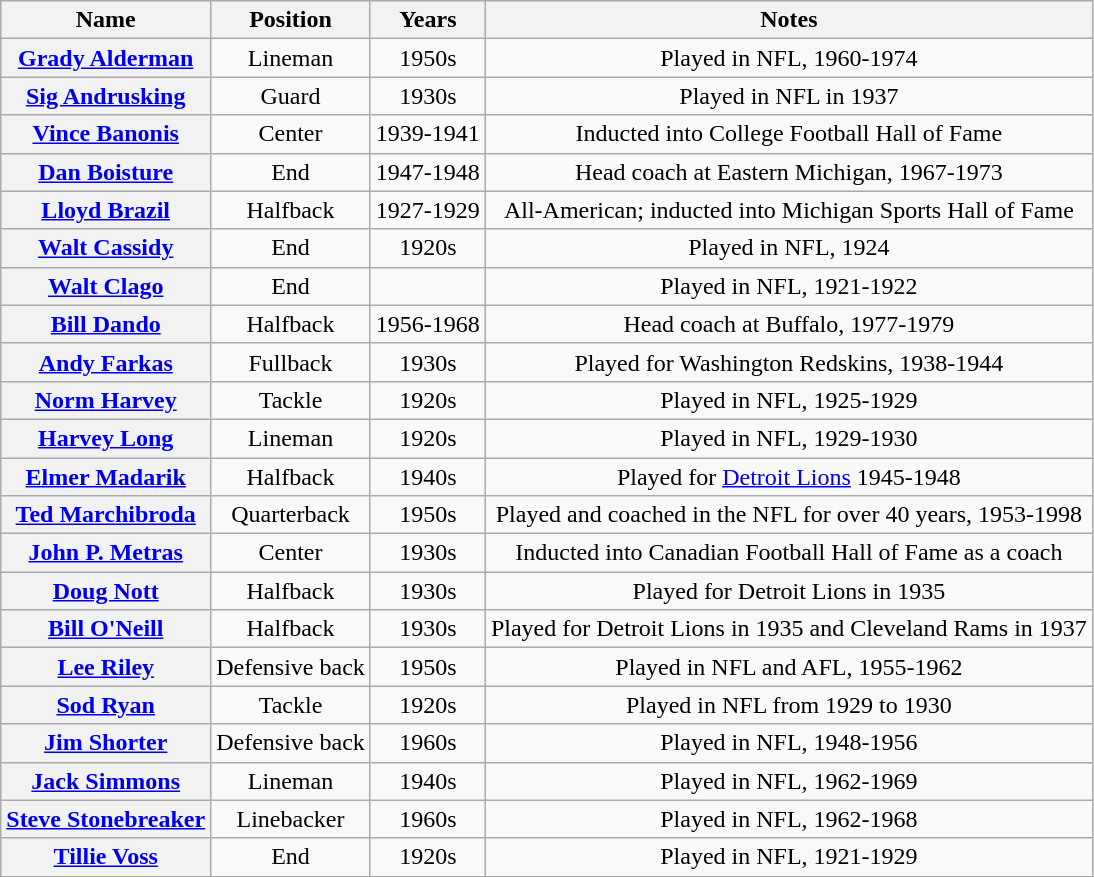<table class="wikitable sortable" style="text-align: center;">
<tr>
<th>Name</th>
<th>Position</th>
<th>Years</th>
<th>Notes</th>
</tr>
<tr>
<th><a href='#'>Grady Alderman</a></th>
<td>Lineman</td>
<td>1950s</td>
<td>Played in NFL, 1960-1974</td>
</tr>
<tr>
<th><a href='#'>Sig Andrusking</a></th>
<td>Guard</td>
<td>1930s</td>
<td>Played in NFL in 1937</td>
</tr>
<tr>
<th><a href='#'>Vince Banonis</a></th>
<td>Center</td>
<td>1939-1941</td>
<td>Inducted into College Football Hall of Fame</td>
</tr>
<tr>
<th><a href='#'>Dan Boisture</a></th>
<td>End</td>
<td>1947-1948</td>
<td>Head coach at Eastern Michigan, 1967-1973</td>
</tr>
<tr>
<th><a href='#'>Lloyd Brazil</a></th>
<td>Halfback</td>
<td>1927-1929</td>
<td>All-American; inducted into Michigan Sports Hall of Fame</td>
</tr>
<tr>
<th><a href='#'>Walt Cassidy</a></th>
<td>End</td>
<td>1920s</td>
<td>Played in NFL, 1924</td>
</tr>
<tr>
<th><a href='#'>Walt Clago</a></th>
<td>End</td>
<td></td>
<td>Played in NFL, 1921-1922</td>
</tr>
<tr>
<th><a href='#'>Bill Dando</a></th>
<td>Halfback</td>
<td>1956-1968</td>
<td>Head coach at Buffalo, 1977-1979</td>
</tr>
<tr>
<th><a href='#'>Andy Farkas</a></th>
<td>Fullback</td>
<td>1930s</td>
<td>Played for Washington Redskins, 1938-1944</td>
</tr>
<tr>
<th><a href='#'>Norm Harvey</a></th>
<td>Tackle</td>
<td>1920s</td>
<td>Played in NFL, 1925-1929</td>
</tr>
<tr>
<th><a href='#'>Harvey Long</a></th>
<td>Lineman</td>
<td>1920s</td>
<td>Played in NFL, 1929-1930</td>
</tr>
<tr>
<th><a href='#'>Elmer Madarik</a></th>
<td>Halfback</td>
<td>1940s</td>
<td>Played for <a href='#'>Detroit Lions</a> 1945-1948</td>
</tr>
<tr>
<th><a href='#'>Ted Marchibroda</a></th>
<td>Quarterback</td>
<td>1950s</td>
<td>Played and coached in the NFL for over 40 years, 1953-1998</td>
</tr>
<tr>
<th><a href='#'>John P. Metras</a></th>
<td>Center</td>
<td>1930s</td>
<td>Inducted into Canadian Football Hall of Fame as a coach</td>
</tr>
<tr>
<th><a href='#'>Doug Nott</a></th>
<td>Halfback</td>
<td>1930s</td>
<td>Played for Detroit Lions in 1935</td>
</tr>
<tr>
<th><a href='#'>Bill O'Neill</a></th>
<td>Halfback</td>
<td>1930s</td>
<td>Played for Detroit Lions in 1935 and Cleveland Rams in 1937</td>
</tr>
<tr>
<th><a href='#'>Lee Riley</a></th>
<td>Defensive back</td>
<td>1950s</td>
<td>Played in NFL and AFL, 1955-1962</td>
</tr>
<tr>
<th><a href='#'>Sod Ryan</a></th>
<td>Tackle</td>
<td>1920s</td>
<td>Played in NFL from 1929 to 1930</td>
</tr>
<tr>
<th><a href='#'>Jim Shorter</a></th>
<td>Defensive back</td>
<td>1960s</td>
<td>Played in NFL, 1948-1956</td>
</tr>
<tr>
<th><a href='#'>Jack Simmons</a></th>
<td>Lineman</td>
<td>1940s</td>
<td>Played in NFL, 1962-1969</td>
</tr>
<tr>
<th><a href='#'>Steve Stonebreaker</a></th>
<td>Linebacker</td>
<td>1960s</td>
<td>Played in NFL, 1962-1968</td>
</tr>
<tr>
<th><a href='#'>Tillie Voss</a></th>
<td>End</td>
<td>1920s</td>
<td>Played in NFL, 1921-1929</td>
</tr>
</table>
